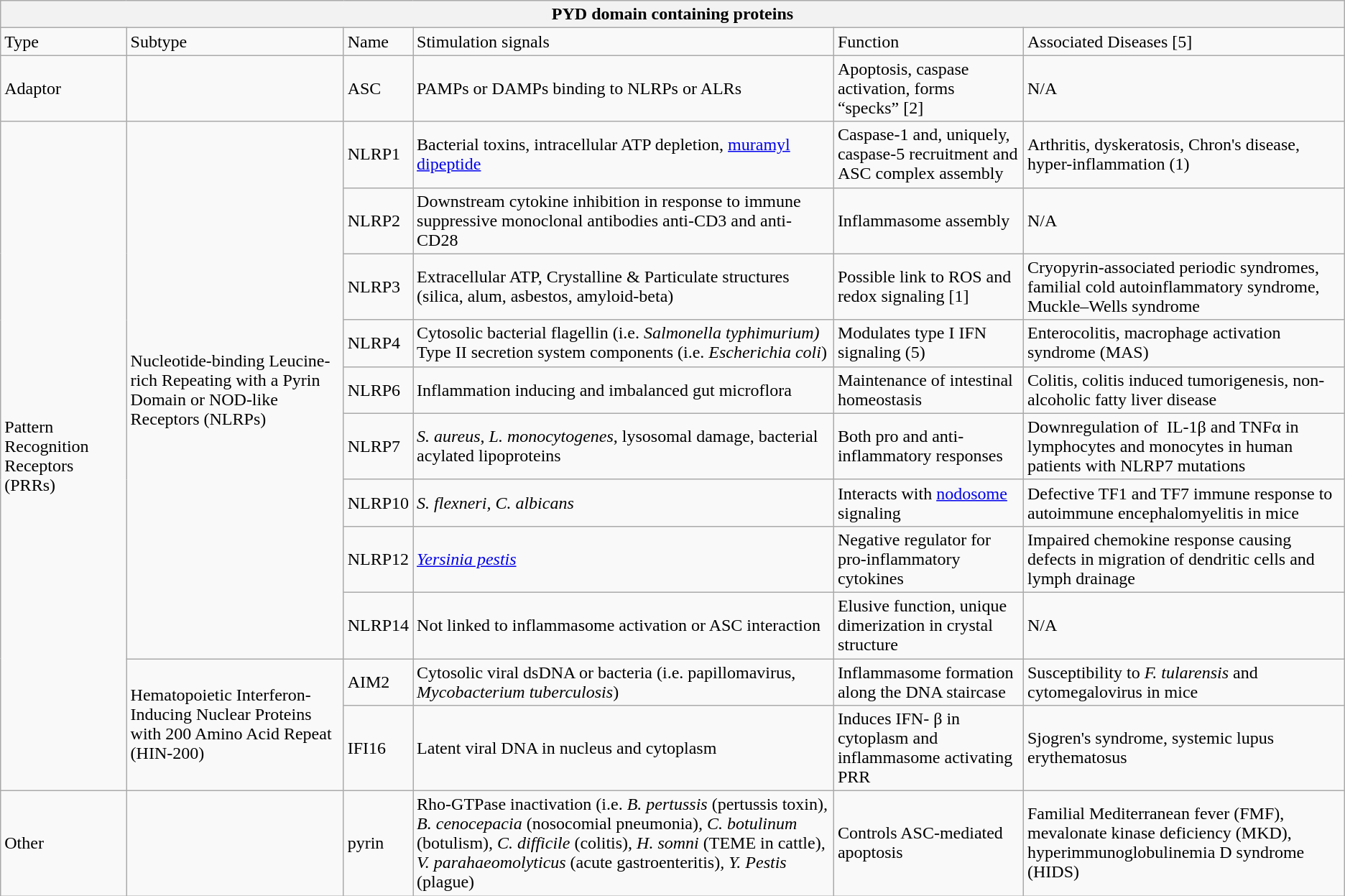<table class="wikitable mw-collapsible">
<tr>
<th colspan="6">PYD  domain containing proteins</th>
</tr>
<tr>
<td>Type</td>
<td>Subtype</td>
<td>Name</td>
<td>Stimulation  signals</td>
<td>Function</td>
<td>Associated Diseases [5]</td>
</tr>
<tr>
<td>Adaptor</td>
<td></td>
<td>ASC</td>
<td>PAMPs or DAMPs  binding to NLRPs or ALRs</td>
<td>Apoptosis, caspase  activation, forms “specks” [2]</td>
<td>N/A</td>
</tr>
<tr>
<td rowspan="11">Pattern  Recognition Receptors (PRRs)</td>
<td rowspan="9">Nucleotide-binding Leucine-rich Repeating with a Pyrin Domain or NOD-like Receptors (NLRPs)</td>
<td>NLRP1</td>
<td>Bacterial toxins, intracellular ATP depletion, <a href='#'>muramyl dipeptide</a></td>
<td>Caspase-1 and,  uniquely, caspase-5 recruitment and ASC complex assembly</td>
<td>Arthritis,  dyskeratosis, Chron's disease, hyper-inflammation (1)</td>
</tr>
<tr>
<td>NLRP2</td>
<td>Downstream cytokine  inhibition in response to immune suppressive monoclonal antibodies anti-CD3  and anti-CD28 </td>
<td>Inflammasome assembly</td>
<td>N/A</td>
</tr>
<tr>
<td>NLRP3</td>
<td>Extracellular ATP,  Crystalline & Particulate structures (silica, alum, asbestos,  amyloid-beta)</td>
<td>Possible link to  ROS and redox signaling [1]</td>
<td>Cryopyrin-associated  periodic syndromes, familial cold autoinflammatory syndrome, Muckle–Wells syndrome</td>
</tr>
<tr>
<td>NLRP4</td>
<td>Cytosolic  bacterial flagellin (i.e. <em>Salmonella typhimurium)</em> Type II secretion  system components (i.e. <em>Escherichia coli</em>)</td>
<td>Modulates type I  IFN signaling (5)</td>
<td>Enterocolitis,  macrophage activation syndrome (MAS)</td>
</tr>
<tr>
<td>NLRP6</td>
<td>Inflammation inducing and imbalanced gut microflora</td>
<td>Maintenance of  intestinal homeostasis </td>
<td>Colitis, colitis  induced tumorigenesis, non-alcoholic fatty liver disease</td>
</tr>
<tr>
<td>NLRP7</td>
<td><em>S. aureus</em>,  <em>L. monocytogenes</em>, lysosomal damage, bacterial acylated lipoproteins</td>
<td>Both pro and  anti-inflammatory responses</td>
<td>Downregulation  of  IL-1β and TNFα in lymphocytes and monocytes  in human patients with NLRP7 mutations </td>
</tr>
<tr>
<td>NLRP10</td>
<td><em>S.  flexneri, C. albicans</em></td>
<td>Interacts with <a href='#'>nodosome</a> signaling</td>
<td>Defective TF1 and TF7  immune response to autoimmune encephalomyelitis in mice</td>
</tr>
<tr>
<td>NLRP12</td>
<td><em><a href='#'>Yersinia pestis</a></em></td>
<td>Negative regulator for  pro-inflammatory cytokines </td>
<td>Impaired chemokine response causing defects in migration of dendritic cells and lymph drainage</td>
</tr>
<tr>
<td>NLRP14</td>
<td>Not linked to inflammasome  activation or ASC interaction</td>
<td>Elusive  function, unique dimerization in crystal structure</td>
<td>N/A</td>
</tr>
<tr>
<td rowspan="2">Hematopoietic  Interferon-Inducing Nuclear Proteins with 200 Amino Acid Repeat (HIN-200)</td>
<td>AIM2</td>
<td>Cytosolic viral dsDNA or  bacteria (i.e. papillomavirus, <em>Mycobacterium tuberculosis</em>) </td>
<td>Inflammasome formation  along the DNA staircase</td>
<td>Susceptibility to <em>F. tularensis</em> and cytomegalovirus in mice</td>
</tr>
<tr>
<td>IFI16</td>
<td>Latent viral DNA  in nucleus and cytoplasm</td>
<td>Induces IFN- β in  cytoplasm and inflammasome activating PRR</td>
<td>Sjogren's  syndrome, systemic lupus erythematosus</td>
</tr>
<tr>
<td>Other</td>
<td></td>
<td>pyrin</td>
<td>Rho-GTPase  inactivation (i.e. <em>B. pertussis</em> (pertussis toxin)<em>, B. cenocepacia</em> (nosocomial  pneumonia)<em>, C. botulinum</em> (botulism)<em>, C. difficile</em> (colitis)<em>,  H. somni</em> (TEME in cattle)<em>, V. parahaeomolyticus</em> (acute  gastroenteritis)<em>, Y. Pestis</em> (plague)</td>
<td>Controls ASC-mediated apoptosis</td>
<td>Familial Mediterranean fever (FMF), mevalonate kinase deficiency (MKD), hyperimmunoglobulinemia D syndrome (HIDS)</td>
</tr>
</table>
